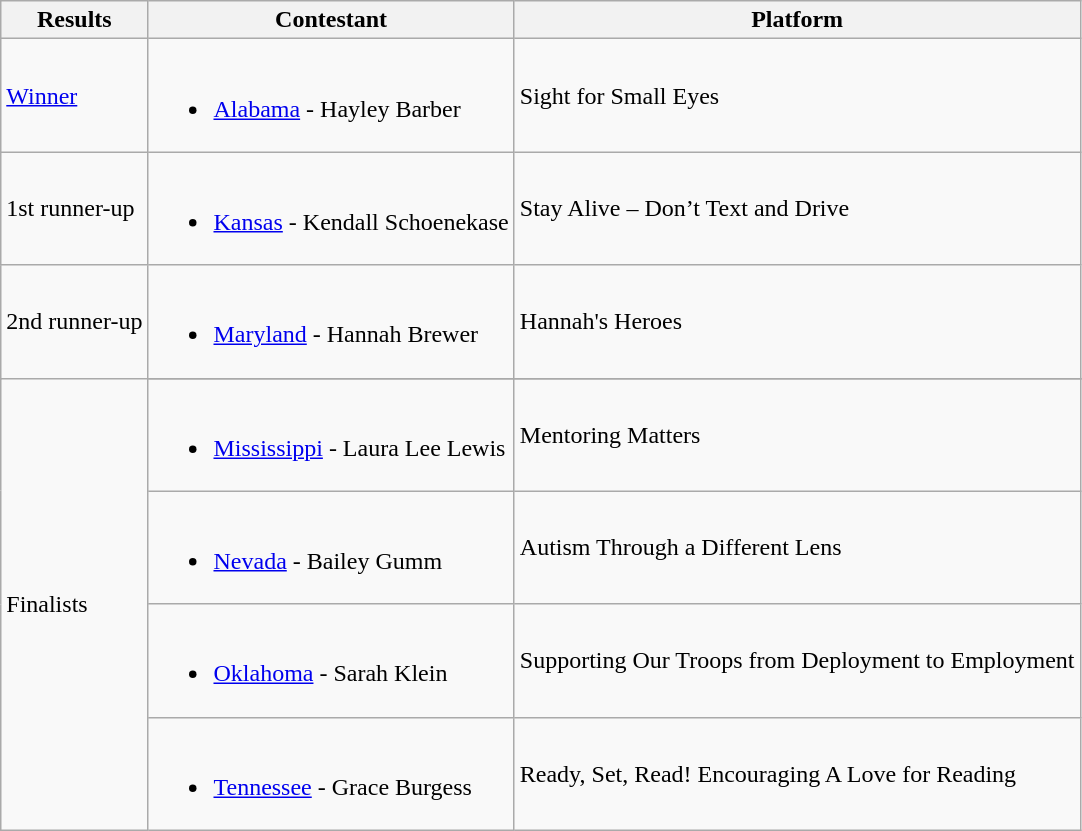<table class="wikitable">
<tr>
<th>Results</th>
<th>Contestant</th>
<th>Platform</th>
</tr>
<tr>
<td><a href='#'>Winner</a></td>
<td><br><ul><li><a href='#'>Alabama</a> - Hayley Barber</li></ul></td>
<td>Sight for Small Eyes</td>
</tr>
<tr>
<td>1st runner-up</td>
<td><br><ul><li><a href='#'>Kansas</a> - Kendall Schoenekase</li></ul></td>
<td>Stay Alive – Don’t Text and Drive</td>
</tr>
<tr>
<td>2nd runner-up</td>
<td><br><ul><li><a href='#'>Maryland</a> - Hannah Brewer</li></ul></td>
<td>Hannah's Heroes</td>
</tr>
<tr>
<td rowspan=5>Finalists</td>
</tr>
<tr>
<td><br><ul><li><a href='#'>Mississippi</a> - Laura Lee Lewis</li></ul></td>
<td>Mentoring Matters</td>
</tr>
<tr>
<td><br><ul><li><a href='#'>Nevada</a> - Bailey Gumm</li></ul></td>
<td>Autism Through a Different Lens</td>
</tr>
<tr>
<td><br><ul><li><a href='#'>Oklahoma</a> - Sarah Klein</li></ul></td>
<td>Supporting Our Troops from Deployment to Employment</td>
</tr>
<tr>
<td><br><ul><li><a href='#'>Tennessee</a> - Grace Burgess</li></ul></td>
<td>Ready, Set, Read! Encouraging A Love for Reading</td>
</tr>
</table>
